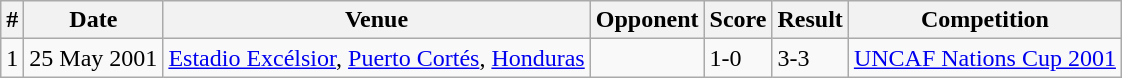<table class="wikitable">
<tr>
<th>#</th>
<th>Date</th>
<th>Venue</th>
<th>Opponent</th>
<th>Score</th>
<th>Result</th>
<th>Competition</th>
</tr>
<tr>
<td>1</td>
<td>25 May 2001</td>
<td><a href='#'>Estadio Excélsior</a>, <a href='#'>Puerto Cortés</a>, <a href='#'>Honduras</a></td>
<td></td>
<td>1-0</td>
<td>3-3</td>
<td><a href='#'>UNCAF Nations Cup 2001</a></td>
</tr>
</table>
